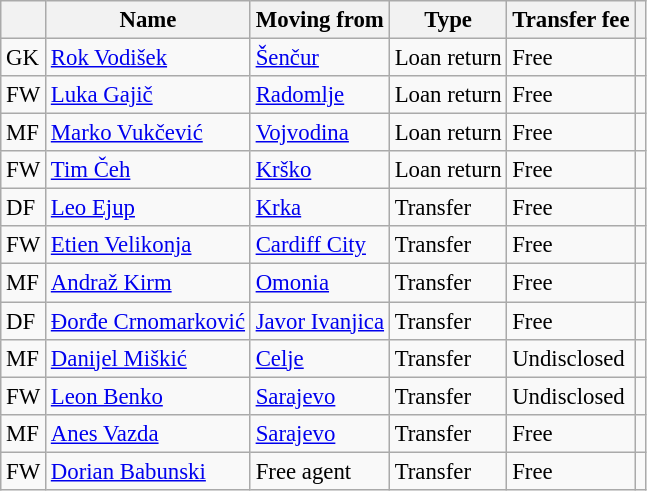<table class="wikitable sortable" style="font-size:95%;">
<tr>
<th></th>
<th>Name</th>
<th>Moving from</th>
<th>Type</th>
<th>Transfer fee</th>
<th></th>
</tr>
<tr>
<td>GK</td>
<td> <a href='#'>Rok Vodišek</a></td>
<td><a href='#'>Šenčur</a></td>
<td>Loan return</td>
<td>Free</td>
<td></td>
</tr>
<tr>
<td>FW</td>
<td> <a href='#'>Luka Gajič</a></td>
<td><a href='#'>Radomlje</a></td>
<td>Loan return</td>
<td>Free</td>
<td></td>
</tr>
<tr>
<td>MF</td>
<td> <a href='#'>Marko Vukčević</a></td>
<td> <a href='#'>Vojvodina</a></td>
<td>Loan return</td>
<td>Free</td>
<td></td>
</tr>
<tr>
<td>FW</td>
<td> <a href='#'>Tim Čeh</a></td>
<td><a href='#'>Krško</a></td>
<td>Loan return</td>
<td>Free</td>
<td></td>
</tr>
<tr>
<td>DF</td>
<td> <a href='#'>Leo Ejup</a></td>
<td><a href='#'>Krka</a></td>
<td>Transfer</td>
<td>Free</td>
<td></td>
</tr>
<tr>
<td>FW</td>
<td> <a href='#'>Etien Velikonja</a></td>
<td> <a href='#'>Cardiff City</a></td>
<td>Transfer</td>
<td>Free</td>
<td></td>
</tr>
<tr>
<td>MF</td>
<td> <a href='#'>Andraž Kirm</a></td>
<td> <a href='#'>Omonia</a></td>
<td>Transfer</td>
<td>Free</td>
<td></td>
</tr>
<tr>
<td>DF</td>
<td> <a href='#'>Đorđe Crnomarković</a></td>
<td> <a href='#'>Javor Ivanjica</a></td>
<td>Transfer</td>
<td>Free</td>
<td></td>
</tr>
<tr>
<td>MF</td>
<td> <a href='#'>Danijel Miškić</a></td>
<td><a href='#'>Celje</a></td>
<td>Transfer</td>
<td>Undisclosed</td>
<td></td>
</tr>
<tr>
<td>FW</td>
<td> <a href='#'>Leon Benko</a></td>
<td> <a href='#'>Sarajevo</a></td>
<td>Transfer</td>
<td>Undisclosed</td>
<td></td>
</tr>
<tr>
<td>MF</td>
<td> <a href='#'>Anes Vazda</a></td>
<td> <a href='#'>Sarajevo</a></td>
<td>Transfer</td>
<td>Free</td>
<td></td>
</tr>
<tr>
<td>FW</td>
<td> <a href='#'>Dorian Babunski</a></td>
<td>Free agent</td>
<td>Transfer</td>
<td>Free</td>
<td></td>
</tr>
</table>
